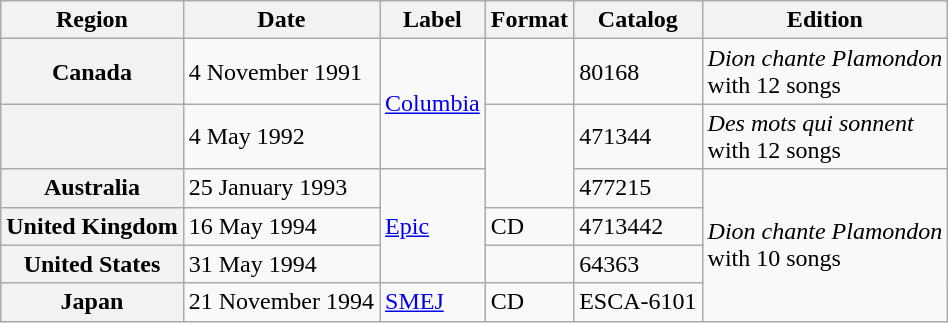<table class="wikitable plainrowheaders">
<tr>
<th>Region</th>
<th>Date</th>
<th>Label</th>
<th>Format</th>
<th>Catalog</th>
<th>Edition</th>
</tr>
<tr>
<th scope="row">Canada</th>
<td>4 November 1991</td>
<td rowspan="2"><a href='#'>Columbia</a></td>
<td></td>
<td>80168</td>
<td><em>Dion chante Plamondon</em><br>with 12 songs</td>
</tr>
<tr>
<th scope="row"></th>
<td>4 May 1992</td>
<td rowspan="2"></td>
<td>471344</td>
<td><em>Des mots qui sonnent</em><br>with 12 songs</td>
</tr>
<tr>
<th scope="row">Australia</th>
<td>25 January 1993</td>
<td rowspan="3"><a href='#'>Epic</a></td>
<td>477215</td>
<td rowspan="4"><em>Dion chante Plamondon</em><br>with 10 songs</td>
</tr>
<tr>
<th scope="row">United Kingdom</th>
<td>16 May 1994</td>
<td>CD</td>
<td>4713442</td>
</tr>
<tr>
<th scope="row">United States</th>
<td>31 May 1994</td>
<td></td>
<td>64363</td>
</tr>
<tr>
<th scope="row">Japan</th>
<td>21 November 1994</td>
<td><a href='#'>SMEJ</a></td>
<td>CD</td>
<td>ESCA-6101</td>
</tr>
</table>
